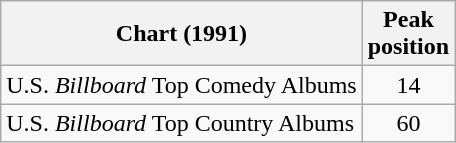<table class="wikitable">
<tr>
<th>Chart (1991)</th>
<th>Peak<br>position</th>
</tr>
<tr>
<td>U.S. <em>Billboard</em> Top Comedy Albums</td>
<td align="center">14</td>
</tr>
<tr>
<td>U.S. <em>Billboard</em> Top Country Albums</td>
<td align="center">60</td>
</tr>
</table>
